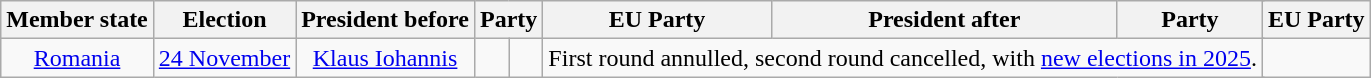<table class="wikitable" style="text-align:center;">
<tr>
<th>Member state</th>
<th>Election</th>
<th>President before</th>
<th colspan="2">Party</th>
<th colspan="2">EU Party</th>
<th>President after</th>
<th colspan="2">Party</th>
<th colspan="2">EU Party</th>
</tr>
<tr>
<td><a href='#'>Romania</a></td>
<td><a href='#'>24 November</a></td>
<td><a href='#'>Klaus Iohannis</a></td>
<td></td>
<td></td>
<td colspan=5>First round annulled, second round cancelled, with <a href='#'>new elections in 2025</a>.</td>
</tr>
</table>
